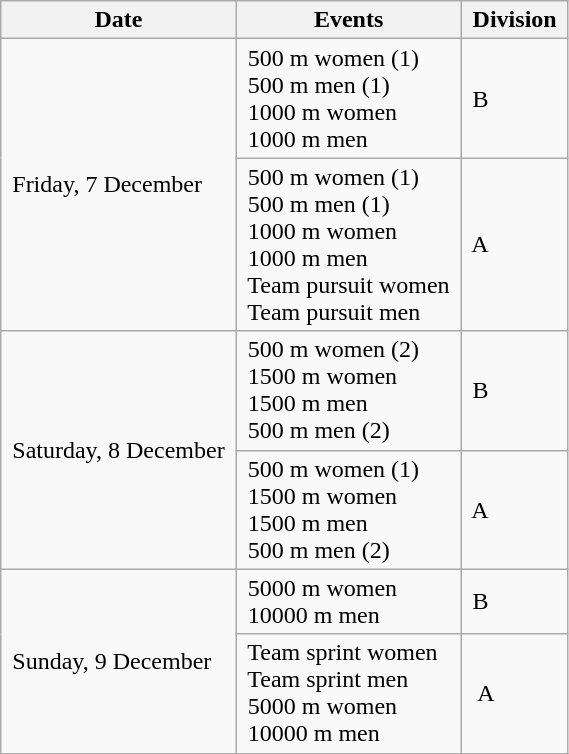<table class="wikitable" border="1">
<tr>
<th> Date </th>
<th> Events </th>
<th> Division </th>
</tr>
<tr>
<td rowspan=2> Friday, 7 December </td>
<td> 500 m women (1) <br> 500 m men (1) <br>  1000 m women <br> 1000 m men </td>
<td> B </td>
</tr>
<tr>
<td> 500 m women (1) <br> 500 m men (1)  <br>  1000 m women  <br>  1000 m men  <br>  Team pursuit women  <br> Team pursuit men </td>
<td> A </td>
</tr>
<tr>
<td rowspan=2> Saturday, 8 December </td>
<td> 500 m women (2) <br> 1500 m women <br> 1500 m men <br> 500 m men (2) </td>
<td> B </td>
</tr>
<tr>
<td> 500 m women (1)  <br>  1500 m women <br> 1500 m men <br> 500 m men (2) </td>
<td> A </td>
</tr>
<tr>
<td rowspan=2> Sunday, 9 December </td>
<td> 5000 m women <br> 10000 m men </td>
<td> B </td>
</tr>
<tr>
<td> Team sprint women <br> Team sprint men <br> 5000 m women <br> 10000 m men </td>
<td>  A </td>
</tr>
<tr>
</tr>
</table>
